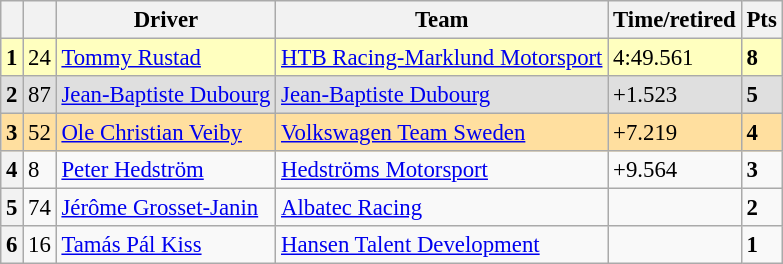<table class=wikitable style="font-size:95%">
<tr>
<th></th>
<th></th>
<th>Driver</th>
<th>Team</th>
<th>Time/retired</th>
<th>Pts</th>
</tr>
<tr>
<th style="background:#ffffbf;">1</th>
<td style="background:#ffffbf;">24</td>
<td style="background:#ffffbf;"> <a href='#'>Tommy Rustad</a></td>
<td style="background:#ffffbf;"><a href='#'>HTB Racing-Marklund Motorsport</a></td>
<td style="background:#ffffbf;">4:49.561</td>
<td style="background:#ffffbf;"><strong>8</strong></td>
</tr>
<tr>
<th style="background:#dfdfdf;">2</th>
<td style="background:#dfdfdf;">87</td>
<td style="background:#dfdfdf;"> <a href='#'>Jean-Baptiste Dubourg</a></td>
<td style="background:#dfdfdf;"><a href='#'>Jean-Baptiste Dubourg</a></td>
<td style="background:#dfdfdf;">+1.523</td>
<td style="background:#dfdfdf;"><strong>5</strong></td>
</tr>
<tr>
<th style="background:#ffdf9f;">3</th>
<td style="background:#ffdf9f;">52</td>
<td style="background:#ffdf9f;"> <a href='#'>Ole Christian Veiby</a></td>
<td style="background:#ffdf9f;"><a href='#'>Volkswagen Team Sweden</a></td>
<td style="background:#ffdf9f;">+7.219</td>
<td style="background:#ffdf9f;"><strong>4</strong></td>
</tr>
<tr>
<th>4</th>
<td>8</td>
<td> <a href='#'>Peter Hedström</a></td>
<td><a href='#'>Hedströms Motorsport</a></td>
<td>+9.564</td>
<td><strong>3</strong></td>
</tr>
<tr>
<th>5</th>
<td>74</td>
<td> <a href='#'>Jérôme Grosset-Janin</a></td>
<td><a href='#'>Albatec Racing</a></td>
<td></td>
<td><strong>2</strong></td>
</tr>
<tr>
<th>6</th>
<td>16</td>
<td> <a href='#'>Tamás Pál Kiss</a></td>
<td><a href='#'>Hansen Talent Development</a></td>
<td></td>
<td><strong>1</strong></td>
</tr>
</table>
